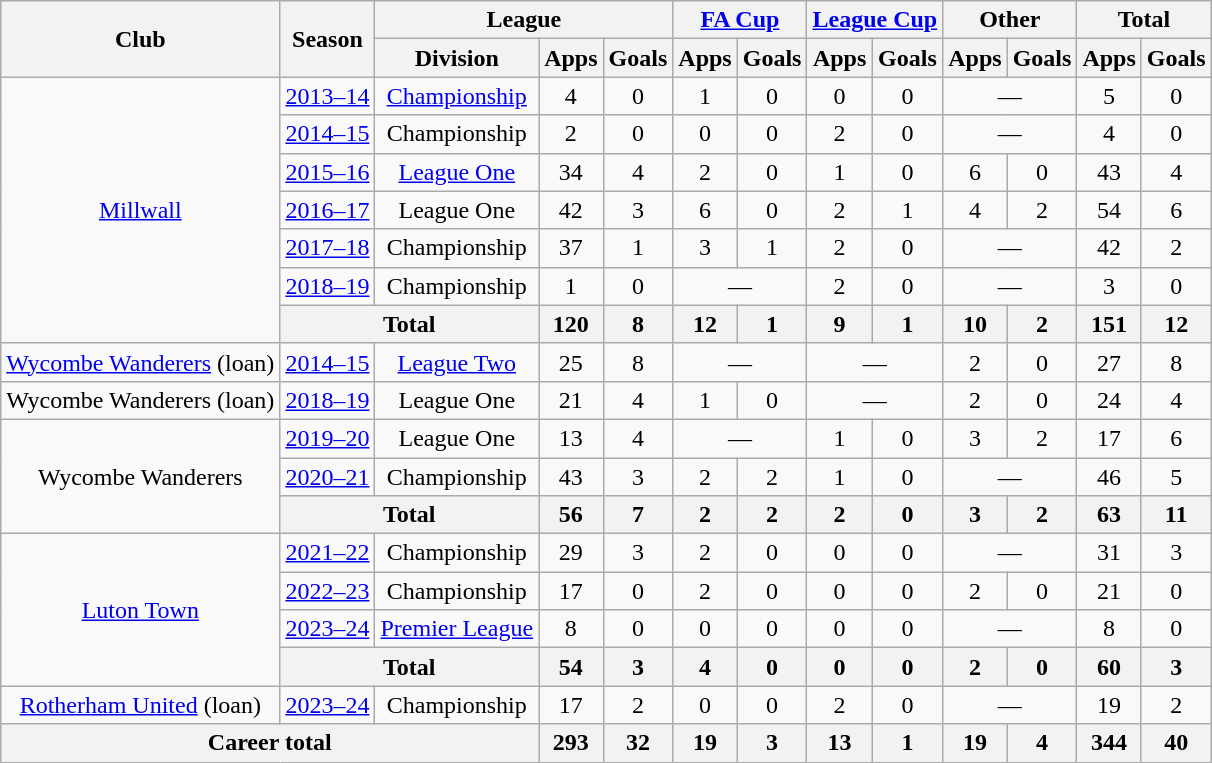<table class="wikitable" style="text-align:center">
<tr>
<th rowspan="2">Club</th>
<th rowspan="2">Season</th>
<th colspan="3">League</th>
<th colspan="2"><a href='#'>FA Cup</a></th>
<th colspan="2"><a href='#'>League Cup</a></th>
<th colspan="2">Other</th>
<th colspan="2">Total</th>
</tr>
<tr>
<th>Division</th>
<th>Apps</th>
<th>Goals</th>
<th>Apps</th>
<th>Goals</th>
<th>Apps</th>
<th>Goals</th>
<th>Apps</th>
<th>Goals</th>
<th>Apps</th>
<th>Goals</th>
</tr>
<tr>
<td rowspan="7"><a href='#'>Millwall</a></td>
<td><a href='#'>2013–14</a></td>
<td><a href='#'>Championship</a></td>
<td>4</td>
<td>0</td>
<td>1</td>
<td>0</td>
<td>0</td>
<td>0</td>
<td colspan="2">—</td>
<td>5</td>
<td>0</td>
</tr>
<tr>
<td><a href='#'>2014–15</a></td>
<td>Championship</td>
<td>2</td>
<td>0</td>
<td>0</td>
<td>0</td>
<td>2</td>
<td>0</td>
<td colspan="2">—</td>
<td>4</td>
<td>0</td>
</tr>
<tr>
<td><a href='#'>2015–16</a></td>
<td><a href='#'>League One</a></td>
<td>34</td>
<td>4</td>
<td>2</td>
<td>0</td>
<td>1</td>
<td>0</td>
<td>6</td>
<td>0</td>
<td>43</td>
<td>4</td>
</tr>
<tr>
<td><a href='#'>2016–17</a></td>
<td>League One</td>
<td>42</td>
<td>3</td>
<td>6</td>
<td>0</td>
<td>2</td>
<td>1</td>
<td>4</td>
<td>2</td>
<td>54</td>
<td>6</td>
</tr>
<tr>
<td><a href='#'>2017–18</a></td>
<td>Championship</td>
<td>37</td>
<td>1</td>
<td>3</td>
<td>1</td>
<td>2</td>
<td>0</td>
<td colspan="2">—</td>
<td>42</td>
<td>2</td>
</tr>
<tr>
<td><a href='#'>2018–19</a></td>
<td>Championship</td>
<td>1</td>
<td>0</td>
<td colspan="2">—</td>
<td>2</td>
<td>0</td>
<td colspan="2">—</td>
<td>3</td>
<td>0</td>
</tr>
<tr>
<th colspan="2">Total</th>
<th>120</th>
<th>8</th>
<th>12</th>
<th>1</th>
<th>9</th>
<th>1</th>
<th>10</th>
<th>2</th>
<th>151</th>
<th>12</th>
</tr>
<tr>
<td><a href='#'>Wycombe Wanderers</a> (loan)</td>
<td><a href='#'>2014–15</a></td>
<td><a href='#'>League Two</a></td>
<td>25</td>
<td>8</td>
<td colspan="2">—</td>
<td colspan="2">—</td>
<td>2</td>
<td>0</td>
<td>27</td>
<td>8</td>
</tr>
<tr>
<td>Wycombe Wanderers (loan)</td>
<td><a href='#'>2018–19</a></td>
<td>League One</td>
<td>21</td>
<td>4</td>
<td>1</td>
<td>0</td>
<td colspan="2">—</td>
<td>2</td>
<td>0</td>
<td>24</td>
<td>4</td>
</tr>
<tr>
<td rowspan="3">Wycombe Wanderers</td>
<td><a href='#'>2019–20</a></td>
<td>League One</td>
<td>13</td>
<td>4</td>
<td colspan="2">—</td>
<td>1</td>
<td>0</td>
<td>3</td>
<td>2</td>
<td>17</td>
<td>6</td>
</tr>
<tr>
<td><a href='#'>2020–21</a></td>
<td>Championship</td>
<td>43</td>
<td>3</td>
<td>2</td>
<td>2</td>
<td>1</td>
<td>0</td>
<td colspan="2">—</td>
<td>46</td>
<td>5</td>
</tr>
<tr>
<th colspan="2">Total</th>
<th>56</th>
<th>7</th>
<th>2</th>
<th>2</th>
<th>2</th>
<th>0</th>
<th>3</th>
<th>2</th>
<th>63</th>
<th>11</th>
</tr>
<tr>
<td rowspan="4"><a href='#'>Luton Town</a></td>
<td><a href='#'>2021–22</a></td>
<td>Championship</td>
<td>29</td>
<td>3</td>
<td>2</td>
<td>0</td>
<td>0</td>
<td>0</td>
<td colspan="2">—</td>
<td>31</td>
<td>3</td>
</tr>
<tr>
<td><a href='#'>2022–23</a></td>
<td>Championship</td>
<td>17</td>
<td>0</td>
<td>2</td>
<td>0</td>
<td>0</td>
<td>0</td>
<td>2</td>
<td>0</td>
<td>21</td>
<td>0</td>
</tr>
<tr>
<td><a href='#'>2023–24</a></td>
<td><a href='#'>Premier League</a></td>
<td>8</td>
<td>0</td>
<td>0</td>
<td>0</td>
<td>0</td>
<td>0</td>
<td colspan="2">—</td>
<td>8</td>
<td>0</td>
</tr>
<tr>
<th colspan="2">Total</th>
<th>54</th>
<th>3</th>
<th>4</th>
<th>0</th>
<th>0</th>
<th>0</th>
<th>2</th>
<th>0</th>
<th>60</th>
<th>3</th>
</tr>
<tr>
<td><a href='#'>Rotherham United</a> (loan)</td>
<td><a href='#'>2023–24</a></td>
<td>Championship</td>
<td>17</td>
<td>2</td>
<td>0</td>
<td>0</td>
<td>2</td>
<td>0</td>
<td colspan="2">—</td>
<td>19</td>
<td>2</td>
</tr>
<tr>
<th colspan="3">Career total</th>
<th>293</th>
<th>32</th>
<th>19</th>
<th>3</th>
<th>13</th>
<th>1</th>
<th>19</th>
<th>4</th>
<th>344</th>
<th>40</th>
</tr>
</table>
